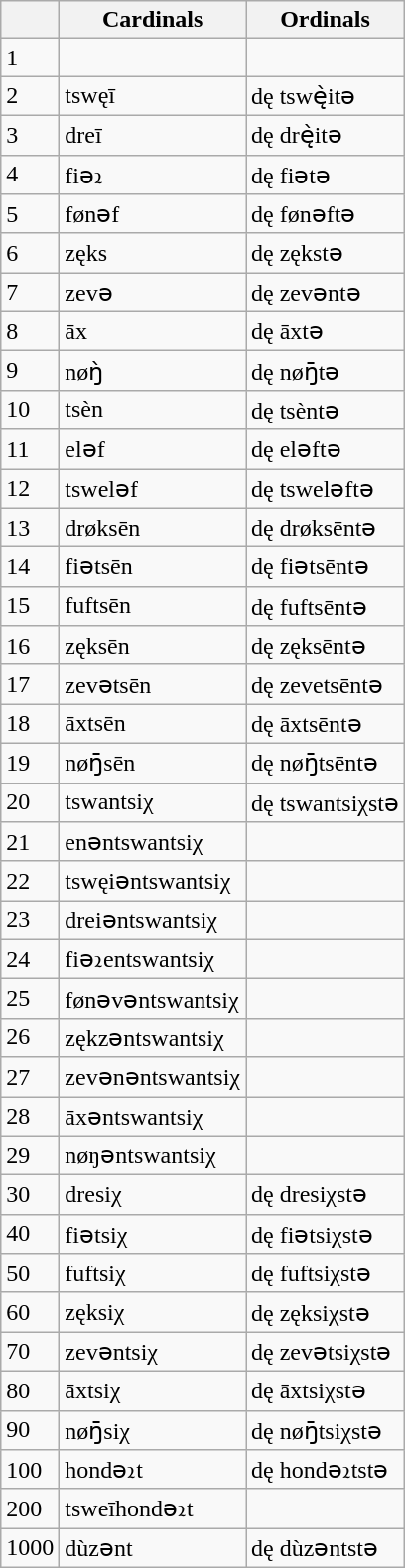<table class="wikitable">
<tr>
<th></th>
<th>Cardinals</th>
<th>Ordinals</th>
</tr>
<tr>
<td>1</td>
<td></td>
<td></td>
</tr>
<tr>
<td>2</td>
<td>tswęī</td>
<td>dę tswę̀itə</td>
</tr>
<tr>
<td>3</td>
<td>dreī</td>
<td>dę drę̀itə</td>
</tr>
<tr>
<td>4</td>
<td>fiəꝛ</td>
<td>dę fiətə</td>
</tr>
<tr>
<td>5</td>
<td>fønəf</td>
<td>dę fønəftə</td>
</tr>
<tr>
<td>6</td>
<td>zęks</td>
<td>dę zękstə</td>
</tr>
<tr>
<td>7</td>
<td>zevə</td>
<td>dę zevəntə</td>
</tr>
<tr>
<td>8</td>
<td>āx</td>
<td>dę āxtə</td>
</tr>
<tr>
<td>9</td>
<td>nøŋ̀</td>
<td>dę nøŋ̄tə</td>
</tr>
<tr>
<td>10</td>
<td>tsèn</td>
<td>dę tsèntə</td>
</tr>
<tr>
<td>11</td>
<td>eləf</td>
<td>dę eləftə</td>
</tr>
<tr>
<td>12</td>
<td>tsweləf</td>
<td>dę tsweləftə</td>
</tr>
<tr>
<td>13</td>
<td>drøksēn</td>
<td>dę drøksēntə</td>
</tr>
<tr>
<td>14</td>
<td>fiətsēn</td>
<td>dę fiətsēntə</td>
</tr>
<tr>
<td>15</td>
<td>fuftsēn</td>
<td>dę fuftsēntə</td>
</tr>
<tr>
<td>16</td>
<td>zęksēn</td>
<td>dę zęksēntə</td>
</tr>
<tr>
<td>17</td>
<td>zevətsēn</td>
<td>dę zevetsēntə</td>
</tr>
<tr>
<td>18</td>
<td>āxtsēn</td>
<td>dę āxtsēntə</td>
</tr>
<tr>
<td>19</td>
<td>nøŋ̄sēn</td>
<td>dę nøŋ̄tsēntə</td>
</tr>
<tr>
<td>20</td>
<td>tswantsiχ</td>
<td>dę tswantsiχstə</td>
</tr>
<tr>
<td>21</td>
<td>enəntswantsiχ</td>
<td></td>
</tr>
<tr>
<td>22</td>
<td>tswęiəntswantsiχ</td>
<td></td>
</tr>
<tr>
<td>23</td>
<td>dreiəntswantsiχ</td>
<td></td>
</tr>
<tr>
<td>24</td>
<td>fiəꝛentswantsiχ</td>
<td></td>
</tr>
<tr>
<td>25</td>
<td>fønəvəntswantsiχ</td>
<td></td>
</tr>
<tr>
<td>26</td>
<td>zękzəntswantsiχ</td>
<td></td>
</tr>
<tr>
<td>27</td>
<td>zevənəntswantsiχ</td>
<td></td>
</tr>
<tr>
<td>28</td>
<td>āxəntswantsiχ</td>
<td></td>
</tr>
<tr>
<td>29</td>
<td>nøŋəntswantsiχ</td>
<td></td>
</tr>
<tr>
<td>30</td>
<td>dresiχ</td>
<td>dę dresiχstə</td>
</tr>
<tr>
<td>40</td>
<td>fiətsiχ</td>
<td>dę fiətsiχstə</td>
</tr>
<tr>
<td>50</td>
<td>fuftsiχ</td>
<td>dę fuftsiχstə</td>
</tr>
<tr>
<td>60</td>
<td>zęksiχ</td>
<td>dę zęksiχstə</td>
</tr>
<tr>
<td>70</td>
<td>zevəntsiχ</td>
<td>dę zevətsiχstə</td>
</tr>
<tr>
<td>80</td>
<td>āxtsiχ</td>
<td>dę āxtsiχstə</td>
</tr>
<tr>
<td>90</td>
<td>nøŋ̄siχ</td>
<td>dę nøŋ̄tsiχstə</td>
</tr>
<tr>
<td>100</td>
<td>hondəꝛt</td>
<td>dę hondəꝛtstə</td>
</tr>
<tr>
<td>200</td>
<td>tsweīhondəꝛt</td>
<td></td>
</tr>
<tr>
<td>1000</td>
<td>dùzənt</td>
<td>dę dùzəntstə</td>
</tr>
</table>
